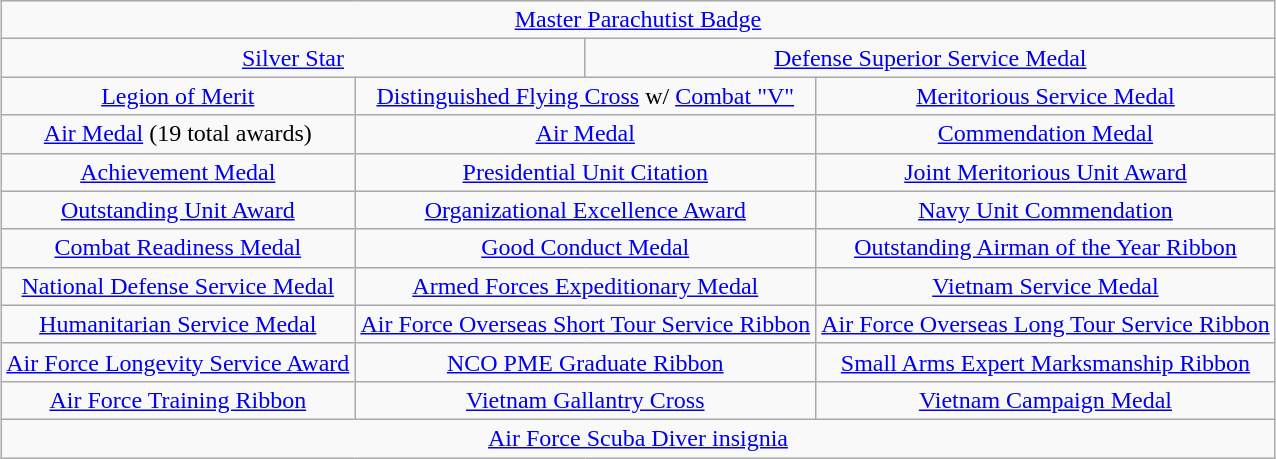<table class="wikitable" style="margin:1em auto; text-align:center;">
<tr>
<td colspan="12"><a href='#'>Master Parachutist Badge</a></td>
</tr>
<tr>
<td colspan="3"><a href='#'>Silver Star</a></td>
<td colspan="3"><a href='#'>Defense Superior Service Medal</a></td>
</tr>
<tr>
<td colspan="2"><a href='#'>Legion of Merit</a></td>
<td colspan="2"><a href='#'>Distinguished Flying Cross</a> w/ <a href='#'>Combat "V"</a></td>
<td colspan="2"><a href='#'>Meritorious Service Medal</a></td>
</tr>
<tr>
<td colspan="2"><a href='#'>Air Medal</a> (19 total awards)</td>
<td colspan="2"><a href='#'>Air Medal</a></td>
<td colspan="2"><a href='#'>Commendation Medal</a></td>
</tr>
<tr>
<td colspan="2"><a href='#'>Achievement Medal</a></td>
<td colspan="2"><a href='#'>Presidential Unit Citation</a></td>
<td colspan="2"><a href='#'>Joint Meritorious Unit Award</a></td>
</tr>
<tr>
<td colspan="2"><a href='#'>Outstanding Unit Award</a></td>
<td colspan="2"><a href='#'>Organizational Excellence Award</a></td>
<td colspan="2"><a href='#'>Navy Unit Commendation</a></td>
</tr>
<tr>
<td colspan="2"><a href='#'>Combat Readiness Medal</a></td>
<td colspan="2"><a href='#'>Good Conduct Medal</a></td>
<td colspan="2"><a href='#'>Outstanding Airman of the Year Ribbon</a></td>
</tr>
<tr>
<td colspan="2"><a href='#'>National Defense Service Medal</a></td>
<td colspan="2"><a href='#'>Armed Forces Expeditionary Medal</a></td>
<td colspan="2"><a href='#'>Vietnam Service Medal</a></td>
</tr>
<tr>
<td colspan="2"><a href='#'>Humanitarian Service Medal</a></td>
<td colspan="2"><a href='#'>Air Force Overseas Short Tour Service Ribbon</a></td>
<td colspan="2"><a href='#'>Air Force Overseas Long Tour Service Ribbon</a></td>
</tr>
<tr>
<td colspan="2"><a href='#'>Air Force Longevity Service Award</a></td>
<td colspan="2"><a href='#'>NCO PME Graduate Ribbon</a></td>
<td colspan="2"><a href='#'>Small Arms Expert Marksmanship Ribbon</a></td>
</tr>
<tr>
<td colspan="2"><a href='#'>Air Force Training Ribbon</a></td>
<td colspan="2"><a href='#'>Vietnam Gallantry Cross</a></td>
<td colspan="2"><a href='#'>Vietnam Campaign Medal</a></td>
</tr>
<tr>
<td colspan="12"><a href='#'>Air Force Scuba Diver insignia</a></td>
</tr>
</table>
